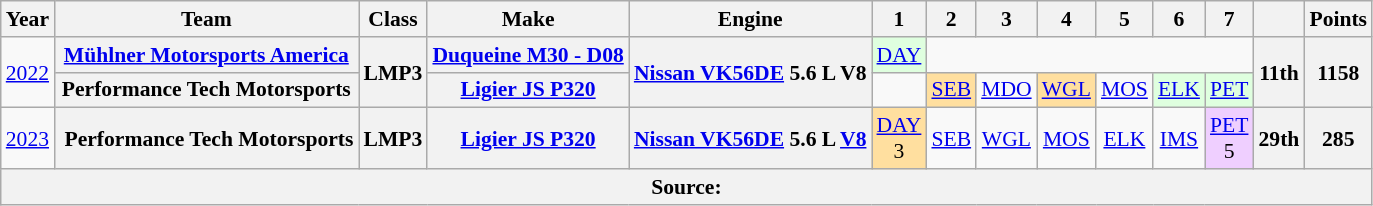<table class="wikitable" style="text-align:center; font-size:90%">
<tr>
<th>Year</th>
<th>Team</th>
<th>Class</th>
<th>Make</th>
<th>Engine</th>
<th>1</th>
<th>2</th>
<th>3</th>
<th>4</th>
<th>5</th>
<th>6</th>
<th>7</th>
<th></th>
<th>Points</th>
</tr>
<tr>
<td rowspan=2><a href='#'>2022</a></td>
<th><a href='#'>Mühlner Motorsports America</a></th>
<th rowspan=2>LMP3</th>
<th><a href='#'>Duqueine M30 - D08</a></th>
<th rowspan=2><a href='#'>Nissan VK56DE</a> 5.6 L V8</th>
<td style="background:#DFFFDF;"><a href='#'>DAY</a><br></td>
<td colspan=6></td>
<th rowspan=2>11th</th>
<th rowspan=2>1158</th>
</tr>
<tr>
<th>Performance Tech Motorsports</th>
<th><a href='#'>Ligier JS P320</a></th>
<td></td>
<td style="background:#FFDF9F;"><a href='#'>SEB</a><br></td>
<td><a href='#'>MDO</a></td>
<td style="background:#FFDF9F;"><a href='#'>WGL</a><br></td>
<td style="background:#;"><a href='#'>MOS</a><br></td>
<td style="background:#DFFFDF;"><a href='#'>ELK</a><br></td>
<td style="background:#DFFFDF;"><a href='#'>PET</a><br></td>
</tr>
<tr>
<td><a href='#'>2023</a></td>
<th> Performance Tech Motorsports</th>
<th>LMP3</th>
<th><a href='#'>Ligier JS P320</a></th>
<th><a href='#'>Nissan VK56DE</a> 5.6 L <a href='#'>V8</a></th>
<td style="background:#FFDF9F;"><a href='#'>DAY</a><br>3</td>
<td><a href='#'>SEB</a><br></td>
<td><a href='#'>WGL</a><br></td>
<td><a href='#'>MOS</a><br></td>
<td><a href='#'>ELK</a><br></td>
<td><a href='#'>IMS</a><br></td>
<td style="background:#EFCFFF;"><a href='#'>PET</a><br>5</td>
<th>29th</th>
<th>285</th>
</tr>
<tr>
<th colspan="14">Source:</th>
</tr>
</table>
